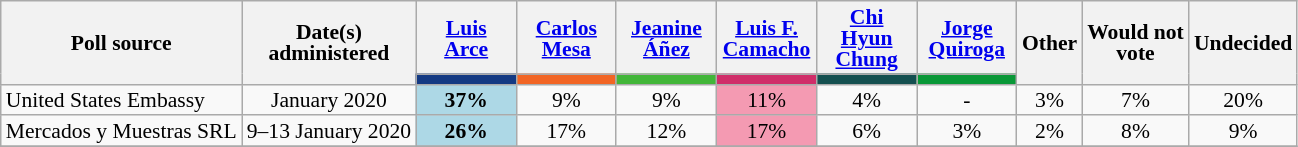<table class="wikitable" style="text-align:center;font-size:90%;line-height:14px;">
<tr>
<th rowspan="2">Poll source</th>
<th rowspan="2">Date(s)<br>administered</th>
<th style="width:60px"><a href='#'>Luis<br>Arce</a></th>
<th style="width:60px"><a href='#'>Carlos<br>Mesa</a></th>
<th style="width:60px"><a href='#'>Jeanine<br>Áñez</a></th>
<th style="width:60px"><a href='#'>Luis F.<br>Camacho</a></th>
<th style="width:60px"><a href='#'>Chi Hyun<br>Chung</a></th>
<th style="width:60px"><a href='#'>Jorge<br>Quiroga</a></th>
<th rowspan="2">Other</th>
<th rowspan="2">Would not<br>vote</th>
<th rowspan="2">Undecided</th>
</tr>
<tr>
<td style="background:#143A83"></td>
<td style="background:#F26524"></td>
<td style="background:#42B639"></td>
<td style="background:#d02d69"></td>
<td style="background:#145050"></td>
<td style="background:#099837"></td>
</tr>
<tr>
<td style="text-align:left;">United States Embassy </td>
<td>January 2020</td>
<td style="background:lightblue"><strong>37%</strong></td>
<td>9%</td>
<td>9%</td>
<td style="background:#f49ab2">11%</td>
<td>4%</td>
<td>-</td>
<td>3%</td>
<td>7%</td>
<td>20%</td>
</tr>
<tr>
<td style="text-align:left;">Mercados y Muestras SRL </td>
<td>9–13 January 2020</td>
<td style="background:lightblue"><strong>26%</strong></td>
<td>17%</td>
<td>12%</td>
<td style="background:#f49ab2">17%</td>
<td>6%</td>
<td>3%</td>
<td>2%</td>
<td>8%</td>
<td>9%</td>
</tr>
<tr>
</tr>
</table>
